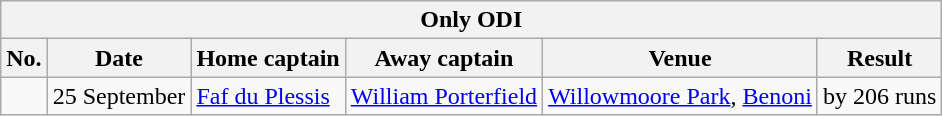<table class="wikitable">
<tr>
<th colspan="6">Only ODI</th>
</tr>
<tr>
<th>No.</th>
<th>Date</th>
<th>Home captain</th>
<th>Away captain</th>
<th>Venue</th>
<th>Result</th>
</tr>
<tr>
<td></td>
<td>25 September</td>
<td><a href='#'>Faf du Plessis</a></td>
<td><a href='#'>William Porterfield</a></td>
<td><a href='#'>Willowmoore Park</a>, <a href='#'>Benoni</a></td>
<td> by 206 runs</td>
</tr>
</table>
